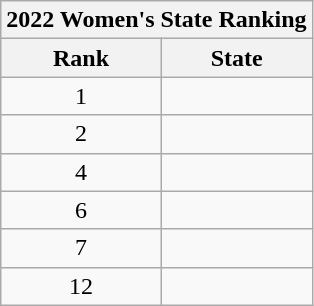<table class="wikitable" style="text-align:center">
<tr>
<th colspan=2>2022 Women's State Ranking</th>
</tr>
<tr>
<th>Rank</th>
<th>State</th>
</tr>
<tr>
<td>1</td>
<td align=left></td>
</tr>
<tr>
<td>2</td>
<td align=left></td>
</tr>
<tr>
<td>4</td>
<td align=left></td>
</tr>
<tr>
<td>6</td>
<td align=left></td>
</tr>
<tr>
<td>7</td>
<td align=left></td>
</tr>
<tr>
<td>12</td>
<td align=left></td>
</tr>
</table>
